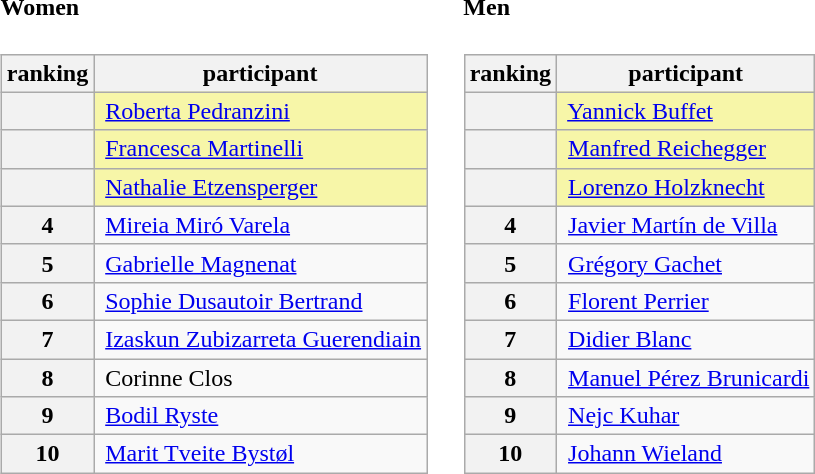<table>
<tr>
<td><br><h4>Women</h4><table class="wikitable">
<tr>
<th>ranking</th>
<th>participant</th>
</tr>
<tr>
<th bgcolor="gold"></th>
<td bgcolor="#F7F6A8"> <a href='#'>Roberta Pedranzini</a></td>
</tr>
<tr>
<th bgcolor="silver"></th>
<td bgcolor="#F7F6A8"> <a href='#'>Francesca Martinelli</a></td>
</tr>
<tr>
<th bgcolor="#cc9966"></th>
<td bgcolor="#F7F6A8"> <a href='#'>Nathalie Etzensperger</a></td>
</tr>
<tr>
<th>4</th>
<td> <a href='#'>Mireia Miró Varela</a></td>
</tr>
<tr>
<th>5</th>
<td> <a href='#'>Gabrielle Magnenat</a></td>
</tr>
<tr>
<th>6</th>
<td> <a href='#'>Sophie Dusautoir Bertrand</a></td>
</tr>
<tr>
<th>7</th>
<td> <a href='#'>Izaskun Zubizarreta Guerendiain</a></td>
</tr>
<tr>
<th>8</th>
<td> Corinne Clos</td>
</tr>
<tr>
<th>9</th>
<td> <a href='#'>Bodil Ryste</a></td>
</tr>
<tr>
<th>10</th>
<td> <a href='#'>Marit Tveite Bystøl</a></td>
</tr>
</table>
</td>
<td></td>
<td><br><h4>Men</h4><table class="wikitable">
<tr>
<th>ranking</th>
<th>participant</th>
</tr>
<tr>
<th bgcolor="gold"></th>
<td bgcolor="#F7F6A8"> <a href='#'>Yannick Buffet</a></td>
</tr>
<tr>
<th bgcolor="silver"></th>
<td bgcolor="#F7F6A8"> <a href='#'>Manfred Reichegger</a></td>
</tr>
<tr>
<th bgcolor="#cc9966"></th>
<td bgcolor="#F7F6A8"> <a href='#'>Lorenzo Holzknecht</a></td>
</tr>
<tr>
<th>4</th>
<td> <a href='#'>Javier Martín de Villa</a></td>
</tr>
<tr>
<th>5</th>
<td> <a href='#'>Grégory Gachet</a></td>
</tr>
<tr>
<th>6</th>
<td> <a href='#'>Florent Perrier</a></td>
</tr>
<tr>
<th>7</th>
<td> <a href='#'>Didier Blanc</a></td>
</tr>
<tr>
<th>8</th>
<td> <a href='#'>Manuel Pérez Brunicardi</a></td>
</tr>
<tr>
<th>9</th>
<td> <a href='#'>Nejc Kuhar</a></td>
</tr>
<tr>
<th>10</th>
<td> <a href='#'>Johann Wieland</a></td>
</tr>
</table>
</td>
</tr>
</table>
